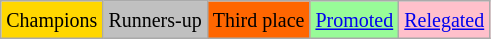<table class="wikitable">
<tr>
<td bgcolor=gold><small>Champions</small></td>
<td bgcolor=silver><small>Runners-up</small></td>
<td bgcolor=ff6600><small>Third place</small></td>
<td bgcolor=palegreen><small><a href='#'>Promoted</a></small></td>
<td bgcolor=pink><small><a href='#'>Relegated</a></small></td>
</tr>
</table>
